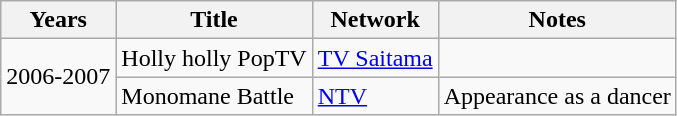<table class="wikitable">
<tr>
<th>Years</th>
<th>Title</th>
<th>Network</th>
<th>Notes</th>
</tr>
<tr>
<td rowspan="2">2006-2007</td>
<td>Holly holly PopTV</td>
<td><a href='#'>TV Saitama</a></td>
<td></td>
</tr>
<tr>
<td>Monomane Battle</td>
<td><a href='#'>NTV</a></td>
<td>Appearance as a dancer</td>
</tr>
</table>
